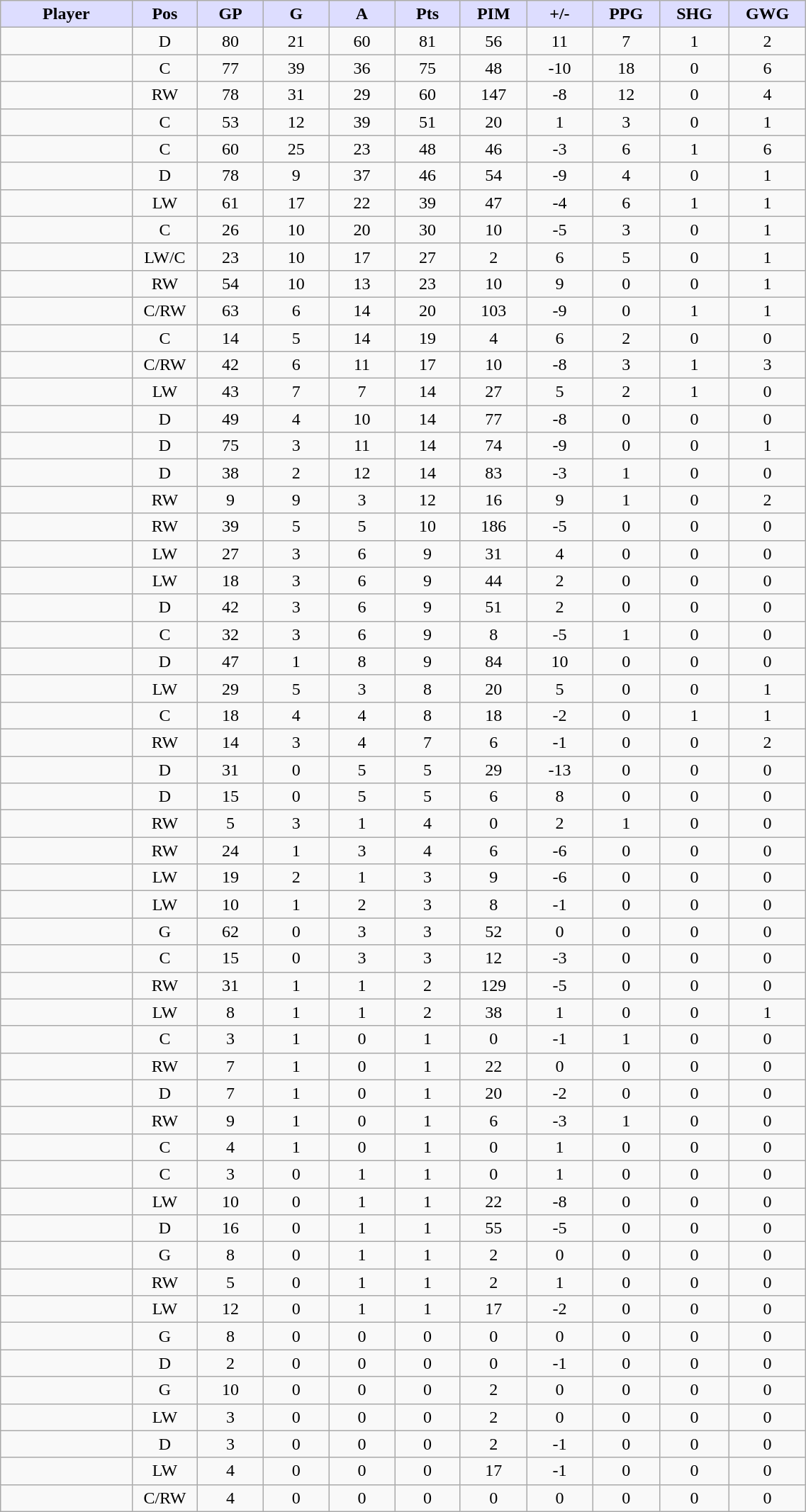<table style="width:60%;" class="wikitable sortable">
<tr style="text-align:center;">
<th style="background:#ddf; width:10%;">Player</th>
<th style="background:#ddf; width:3%;" title="Position">Pos</th>
<th style="background:#ddf; width:5%;" title="Games played">GP</th>
<th style="background:#ddf; width:5%;" title="Goals">G</th>
<th style="background:#ddf; width:5%;" title="Assists">A</th>
<th style="background:#ddf; width:5%;" title="Points">Pts</th>
<th style="background:#ddf; width:5%;" title="Penalties in Minutes">PIM</th>
<th style="background:#ddf; width:5%;" title="Plus/minus">+/-</th>
<th style="background:#ddf; width:5%;" title="Power play goals">PPG</th>
<th style="background:#ddf; width:5%;" title="Short-handed goals">SHG</th>
<th style="background:#ddf; width:5%;" title="Game-winning goals">GWG</th>
</tr>
<tr style="text-align:center;">
<td style="text-align:right;"></td>
<td>D</td>
<td>80</td>
<td>21</td>
<td>60</td>
<td>81</td>
<td>56</td>
<td>11</td>
<td>7</td>
<td>1</td>
<td>2</td>
</tr>
<tr style="text-align:center;">
<td style="text-align:right;"></td>
<td>C</td>
<td>77</td>
<td>39</td>
<td>36</td>
<td>75</td>
<td>48</td>
<td>-10</td>
<td>18</td>
<td>0</td>
<td>6</td>
</tr>
<tr style="text-align:center;">
<td style="text-align:right;"></td>
<td>RW</td>
<td>78</td>
<td>31</td>
<td>29</td>
<td>60</td>
<td>147</td>
<td>-8</td>
<td>12</td>
<td>0</td>
<td>4</td>
</tr>
<tr style="text-align:center;">
<td style="text-align:right;"></td>
<td>C</td>
<td>53</td>
<td>12</td>
<td>39</td>
<td>51</td>
<td>20</td>
<td>1</td>
<td>3</td>
<td>0</td>
<td>1</td>
</tr>
<tr style="text-align:center;">
<td style="text-align:right;"></td>
<td>C</td>
<td>60</td>
<td>25</td>
<td>23</td>
<td>48</td>
<td>46</td>
<td>-3</td>
<td>6</td>
<td>1</td>
<td>6</td>
</tr>
<tr style="text-align:center;">
<td style="text-align:right;"></td>
<td>D</td>
<td>78</td>
<td>9</td>
<td>37</td>
<td>46</td>
<td>54</td>
<td>-9</td>
<td>4</td>
<td>0</td>
<td>1</td>
</tr>
<tr style="text-align:center;">
<td style="text-align:right;"></td>
<td>LW</td>
<td>61</td>
<td>17</td>
<td>22</td>
<td>39</td>
<td>47</td>
<td>-4</td>
<td>6</td>
<td>1</td>
<td>1</td>
</tr>
<tr style="text-align:center;">
<td style="text-align:right;"></td>
<td>C</td>
<td>26</td>
<td>10</td>
<td>20</td>
<td>30</td>
<td>10</td>
<td>-5</td>
<td>3</td>
<td>0</td>
<td>1</td>
</tr>
<tr style="text-align:center;">
<td style="text-align:right;"></td>
<td>LW/C</td>
<td>23</td>
<td>10</td>
<td>17</td>
<td>27</td>
<td>2</td>
<td>6</td>
<td>5</td>
<td>0</td>
<td>1</td>
</tr>
<tr style="text-align:center;">
<td style="text-align:right;"></td>
<td>RW</td>
<td>54</td>
<td>10</td>
<td>13</td>
<td>23</td>
<td>10</td>
<td>9</td>
<td>0</td>
<td>0</td>
<td>1</td>
</tr>
<tr style="text-align:center;">
<td style="text-align:right;"></td>
<td>C/RW</td>
<td>63</td>
<td>6</td>
<td>14</td>
<td>20</td>
<td>103</td>
<td>-9</td>
<td>0</td>
<td>1</td>
<td>1</td>
</tr>
<tr style="text-align:center;">
<td style="text-align:right;"></td>
<td>C</td>
<td>14</td>
<td>5</td>
<td>14</td>
<td>19</td>
<td>4</td>
<td>6</td>
<td>2</td>
<td>0</td>
<td>0</td>
</tr>
<tr style="text-align:center;">
<td style="text-align:right;"></td>
<td>C/RW</td>
<td>42</td>
<td>6</td>
<td>11</td>
<td>17</td>
<td>10</td>
<td>-8</td>
<td>3</td>
<td>1</td>
<td>3</td>
</tr>
<tr style="text-align:center;">
<td style="text-align:right;"></td>
<td>LW</td>
<td>43</td>
<td>7</td>
<td>7</td>
<td>14</td>
<td>27</td>
<td>5</td>
<td>2</td>
<td>1</td>
<td>0</td>
</tr>
<tr style="text-align:center;">
<td style="text-align:right;"></td>
<td>D</td>
<td>49</td>
<td>4</td>
<td>10</td>
<td>14</td>
<td>77</td>
<td>-8</td>
<td>0</td>
<td>0</td>
<td>0</td>
</tr>
<tr style="text-align:center;">
<td style="text-align:right;"></td>
<td>D</td>
<td>75</td>
<td>3</td>
<td>11</td>
<td>14</td>
<td>74</td>
<td>-9</td>
<td>0</td>
<td>0</td>
<td>1</td>
</tr>
<tr style="text-align:center;">
<td style="text-align:right;"></td>
<td>D</td>
<td>38</td>
<td>2</td>
<td>12</td>
<td>14</td>
<td>83</td>
<td>-3</td>
<td>1</td>
<td>0</td>
<td>0</td>
</tr>
<tr style="text-align:center;">
<td style="text-align:right;"></td>
<td>RW</td>
<td>9</td>
<td>9</td>
<td>3</td>
<td>12</td>
<td>16</td>
<td>9</td>
<td>1</td>
<td>0</td>
<td>2</td>
</tr>
<tr style="text-align:center;">
<td style="text-align:right;"></td>
<td>RW</td>
<td>39</td>
<td>5</td>
<td>5</td>
<td>10</td>
<td>186</td>
<td>-5</td>
<td>0</td>
<td>0</td>
<td>0</td>
</tr>
<tr style="text-align:center;">
<td style="text-align:right;"></td>
<td>LW</td>
<td>27</td>
<td>3</td>
<td>6</td>
<td>9</td>
<td>31</td>
<td>4</td>
<td>0</td>
<td>0</td>
<td>0</td>
</tr>
<tr style="text-align:center;">
<td style="text-align:right;"></td>
<td>LW</td>
<td>18</td>
<td>3</td>
<td>6</td>
<td>9</td>
<td>44</td>
<td>2</td>
<td>0</td>
<td>0</td>
<td>0</td>
</tr>
<tr style="text-align:center;">
<td style="text-align:right;"></td>
<td>D</td>
<td>42</td>
<td>3</td>
<td>6</td>
<td>9</td>
<td>51</td>
<td>2</td>
<td>0</td>
<td>0</td>
<td>0</td>
</tr>
<tr style="text-align:center;">
<td style="text-align:right;"></td>
<td>C</td>
<td>32</td>
<td>3</td>
<td>6</td>
<td>9</td>
<td>8</td>
<td>-5</td>
<td>1</td>
<td>0</td>
<td>0</td>
</tr>
<tr style="text-align:center;">
<td style="text-align:right;"></td>
<td>D</td>
<td>47</td>
<td>1</td>
<td>8</td>
<td>9</td>
<td>84</td>
<td>10</td>
<td>0</td>
<td>0</td>
<td>0</td>
</tr>
<tr style="text-align:center;">
<td style="text-align:right;"></td>
<td>LW</td>
<td>29</td>
<td>5</td>
<td>3</td>
<td>8</td>
<td>20</td>
<td>5</td>
<td>0</td>
<td>0</td>
<td>1</td>
</tr>
<tr style="text-align:center;">
<td style="text-align:right;"></td>
<td>C</td>
<td>18</td>
<td>4</td>
<td>4</td>
<td>8</td>
<td>18</td>
<td>-2</td>
<td>0</td>
<td>1</td>
<td>1</td>
</tr>
<tr style="text-align:center;">
<td style="text-align:right;"></td>
<td>RW</td>
<td>14</td>
<td>3</td>
<td>4</td>
<td>7</td>
<td>6</td>
<td>-1</td>
<td>0</td>
<td>0</td>
<td>2</td>
</tr>
<tr style="text-align:center;">
<td style="text-align:right;"></td>
<td>D</td>
<td>31</td>
<td>0</td>
<td>5</td>
<td>5</td>
<td>29</td>
<td>-13</td>
<td>0</td>
<td>0</td>
<td>0</td>
</tr>
<tr style="text-align:center;">
<td style="text-align:right;"></td>
<td>D</td>
<td>15</td>
<td>0</td>
<td>5</td>
<td>5</td>
<td>6</td>
<td>8</td>
<td>0</td>
<td>0</td>
<td>0</td>
</tr>
<tr style="text-align:center;">
<td style="text-align:right;"></td>
<td>RW</td>
<td>5</td>
<td>3</td>
<td>1</td>
<td>4</td>
<td>0</td>
<td>2</td>
<td>1</td>
<td>0</td>
<td>0</td>
</tr>
<tr style="text-align:center;">
<td style="text-align:right;"></td>
<td>RW</td>
<td>24</td>
<td>1</td>
<td>3</td>
<td>4</td>
<td>6</td>
<td>-6</td>
<td>0</td>
<td>0</td>
<td>0</td>
</tr>
<tr style="text-align:center;">
<td style="text-align:right;"></td>
<td>LW</td>
<td>19</td>
<td>2</td>
<td>1</td>
<td>3</td>
<td>9</td>
<td>-6</td>
<td>0</td>
<td>0</td>
<td>0</td>
</tr>
<tr style="text-align:center;">
<td style="text-align:right;"></td>
<td>LW</td>
<td>10</td>
<td>1</td>
<td>2</td>
<td>3</td>
<td>8</td>
<td>-1</td>
<td>0</td>
<td>0</td>
<td>0</td>
</tr>
<tr style="text-align:center;">
<td style="text-align:right;"></td>
<td>G</td>
<td>62</td>
<td>0</td>
<td>3</td>
<td>3</td>
<td>52</td>
<td>0</td>
<td>0</td>
<td>0</td>
<td>0</td>
</tr>
<tr style="text-align:center;">
<td style="text-align:right;"></td>
<td>C</td>
<td>15</td>
<td>0</td>
<td>3</td>
<td>3</td>
<td>12</td>
<td>-3</td>
<td>0</td>
<td>0</td>
<td>0</td>
</tr>
<tr style="text-align:center;">
<td style="text-align:right;"></td>
<td>RW</td>
<td>31</td>
<td>1</td>
<td>1</td>
<td>2</td>
<td>129</td>
<td>-5</td>
<td>0</td>
<td>0</td>
<td>0</td>
</tr>
<tr style="text-align:center;">
<td style="text-align:right;"></td>
<td>LW</td>
<td>8</td>
<td>1</td>
<td>1</td>
<td>2</td>
<td>38</td>
<td>1</td>
<td>0</td>
<td>0</td>
<td>1</td>
</tr>
<tr style="text-align:center;">
<td style="text-align:right;"></td>
<td>C</td>
<td>3</td>
<td>1</td>
<td>0</td>
<td>1</td>
<td>0</td>
<td>-1</td>
<td>1</td>
<td>0</td>
<td>0</td>
</tr>
<tr style="text-align:center;">
<td style="text-align:right;"></td>
<td>RW</td>
<td>7</td>
<td>1</td>
<td>0</td>
<td>1</td>
<td>22</td>
<td>0</td>
<td>0</td>
<td>0</td>
<td>0</td>
</tr>
<tr style="text-align:center;">
<td style="text-align:right;"></td>
<td>D</td>
<td>7</td>
<td>1</td>
<td>0</td>
<td>1</td>
<td>20</td>
<td>-2</td>
<td>0</td>
<td>0</td>
<td>0</td>
</tr>
<tr style="text-align:center;">
<td style="text-align:right;"></td>
<td>RW</td>
<td>9</td>
<td>1</td>
<td>0</td>
<td>1</td>
<td>6</td>
<td>-3</td>
<td>1</td>
<td>0</td>
<td>0</td>
</tr>
<tr style="text-align:center;">
<td style="text-align:right;"></td>
<td>C</td>
<td>4</td>
<td>1</td>
<td>0</td>
<td>1</td>
<td>0</td>
<td>1</td>
<td>0</td>
<td>0</td>
<td>0</td>
</tr>
<tr style="text-align:center;">
<td style="text-align:right;"></td>
<td>C</td>
<td>3</td>
<td>0</td>
<td>1</td>
<td>1</td>
<td>0</td>
<td>1</td>
<td>0</td>
<td>0</td>
<td>0</td>
</tr>
<tr style="text-align:center;">
<td style="text-align:right;"></td>
<td>LW</td>
<td>10</td>
<td>0</td>
<td>1</td>
<td>1</td>
<td>22</td>
<td>-8</td>
<td>0</td>
<td>0</td>
<td>0</td>
</tr>
<tr style="text-align:center;">
<td style="text-align:right;"></td>
<td>D</td>
<td>16</td>
<td>0</td>
<td>1</td>
<td>1</td>
<td>55</td>
<td>-5</td>
<td>0</td>
<td>0</td>
<td>0</td>
</tr>
<tr style="text-align:center;">
<td style="text-align:right;"></td>
<td>G</td>
<td>8</td>
<td>0</td>
<td>1</td>
<td>1</td>
<td>2</td>
<td>0</td>
<td>0</td>
<td>0</td>
<td>0</td>
</tr>
<tr style="text-align:center;">
<td style="text-align:right;"></td>
<td>RW</td>
<td>5</td>
<td>0</td>
<td>1</td>
<td>1</td>
<td>2</td>
<td>1</td>
<td>0</td>
<td>0</td>
<td>0</td>
</tr>
<tr style="text-align:center;">
<td style="text-align:right;"></td>
<td>LW</td>
<td>12</td>
<td>0</td>
<td>1</td>
<td>1</td>
<td>17</td>
<td>-2</td>
<td>0</td>
<td>0</td>
<td>0</td>
</tr>
<tr style="text-align:center;">
<td style="text-align:right;"></td>
<td>G</td>
<td>8</td>
<td>0</td>
<td>0</td>
<td>0</td>
<td>0</td>
<td>0</td>
<td>0</td>
<td>0</td>
<td>0</td>
</tr>
<tr style="text-align:center;">
<td style="text-align:right;"></td>
<td>D</td>
<td>2</td>
<td>0</td>
<td>0</td>
<td>0</td>
<td>0</td>
<td>-1</td>
<td>0</td>
<td>0</td>
<td>0</td>
</tr>
<tr style="text-align:center;">
<td style="text-align:right;"></td>
<td>G</td>
<td>10</td>
<td>0</td>
<td>0</td>
<td>0</td>
<td>2</td>
<td>0</td>
<td>0</td>
<td>0</td>
<td>0</td>
</tr>
<tr style="text-align:center;">
<td style="text-align:right;"></td>
<td>LW</td>
<td>3</td>
<td>0</td>
<td>0</td>
<td>0</td>
<td>2</td>
<td>0</td>
<td>0</td>
<td>0</td>
<td>0</td>
</tr>
<tr style="text-align:center;">
<td style="text-align:right;"></td>
<td>D</td>
<td>3</td>
<td>0</td>
<td>0</td>
<td>0</td>
<td>2</td>
<td>-1</td>
<td>0</td>
<td>0</td>
<td>0</td>
</tr>
<tr style="text-align:center;">
<td style="text-align:right;"></td>
<td>LW</td>
<td>4</td>
<td>0</td>
<td>0</td>
<td>0</td>
<td>17</td>
<td>-1</td>
<td>0</td>
<td>0</td>
<td>0</td>
</tr>
<tr style="text-align:center;">
<td style="text-align:right;"></td>
<td>C/RW</td>
<td>4</td>
<td>0</td>
<td>0</td>
<td>0</td>
<td>0</td>
<td>0</td>
<td>0</td>
<td>0</td>
<td>0</td>
</tr>
</table>
